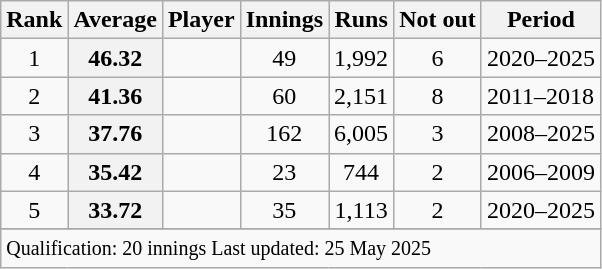<table class="wikitable plainrowheaders sortable">
<tr>
<th scope=col>Rank</th>
<th scope=col>Average</th>
<th scope=col>Player</th>
<th scope=col>Innings</th>
<th scope=col>Runs</th>
<th scope=col>Not out</th>
<th scope=col>Period</th>
</tr>
<tr>
<td align=center>1</td>
<th scope=row style=text-align:center;>46.32</th>
<td></td>
<td align=center>49</td>
<td align=center>1,992</td>
<td align=center>6</td>
<td>2020–2025</td>
</tr>
<tr>
<td align=center>2</td>
<th scope=row style="text-align:center;">41.36</th>
<td></td>
<td align=center>60</td>
<td align=center>2,151</td>
<td align=center>8</td>
<td>2011–2018</td>
</tr>
<tr>
<td align=center>3</td>
<th scope=row style=text-align:center;>37.76</th>
<td></td>
<td align=center>162</td>
<td align=center>6,005</td>
<td align=center>3</td>
<td>2008–2025</td>
</tr>
<tr>
<td align=center>4</td>
<th scope=row style=text-align:center;>35.42</th>
<td></td>
<td align=center>23</td>
<td align=center>744</td>
<td align=center>2</td>
<td>2006–2009</td>
</tr>
<tr>
<td align=center>5</td>
<th scope=row style=text-align:center;>33.72</th>
<td></td>
<td align=center>35</td>
<td align=center>1,113</td>
<td align=center>2</td>
<td>2020–2025</td>
</tr>
<tr>
</tr>
<tr class=sortbottom>
<td colspan=7><small>Qualification: 20 innings Last updated: 25 May 2025</small></td>
</tr>
</table>
